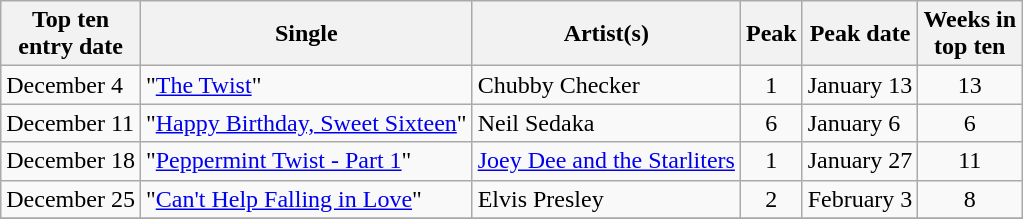<table class="plainrowheaders sortable wikitable">
<tr>
<th>Top ten<br>entry date</th>
<th>Single</th>
<th>Artist(s)</th>
<th>Peak</th>
<th>Peak date</th>
<th data-sort-type="number">Weeks in<br>top ten</th>
</tr>
<tr>
<td>December 4</td>
<td>"<a href='#'>The Twist</a>"</td>
<td>Chubby Checker</td>
<td align=center>1</td>
<td>January 13</td>
<td align=center>13</td>
</tr>
<tr>
<td>December 11</td>
<td>"<a href='#'>Happy Birthday, Sweet Sixteen</a>"</td>
<td>Neil Sedaka</td>
<td align=center>6</td>
<td>January 6</td>
<td align=center>6</td>
</tr>
<tr>
<td>December 18</td>
<td>"<a href='#'>Peppermint Twist - Part 1</a>"</td>
<td><a href='#'>Joey Dee and the Starliters</a></td>
<td align=center>1</td>
<td>January 27</td>
<td align=center>11</td>
</tr>
<tr>
<td>December 25</td>
<td>"<a href='#'>Can't Help Falling in Love</a>"</td>
<td>Elvis Presley</td>
<td align=center>2</td>
<td>February 3</td>
<td align=center>8</td>
</tr>
<tr>
</tr>
</table>
